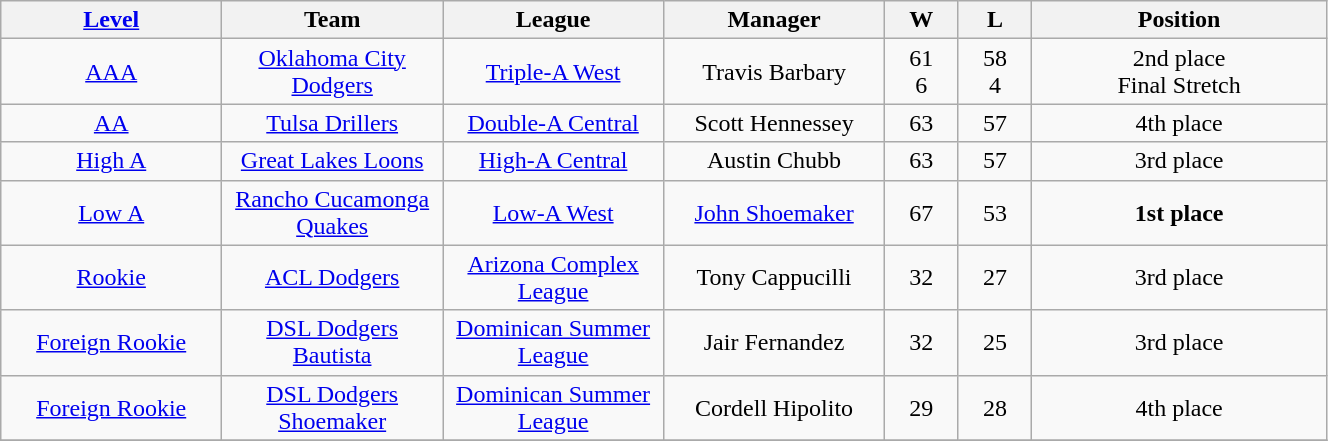<table class="wikitable" style="width:70%; text-align:center;">
<tr>
<th style="width:15%;"><a href='#'>Level</a></th>
<th style="width:15%;">Team</th>
<th style="width:15%;">League</th>
<th style="width:15%;">Manager</th>
<th style="width:5%;">W</th>
<th style="width:5%;">L</th>
<th style="width:20%;">Position</th>
</tr>
<tr>
<td><a href='#'>AAA</a></td>
<td><a href='#'>Oklahoma City Dodgers</a></td>
<td><a href='#'>Triple-A West</a><br></td>
<td>Travis Barbary</td>
<td>61 <br>6</td>
<td>58<br>4</td>
<td>2nd place <br>Final Stretch</td>
</tr>
<tr>
<td><a href='#'>AA</a></td>
<td><a href='#'>Tulsa Drillers</a></td>
<td><a href='#'>Double-A Central</a><br></td>
<td>Scott Hennessey</td>
<td>63</td>
<td>57</td>
<td>4th place</td>
</tr>
<tr>
<td><a href='#'>High A</a></td>
<td><a href='#'>Great Lakes Loons</a></td>
<td><a href='#'>High-A Central</a>  <br></td>
<td>Austin Chubb</td>
<td>63</td>
<td>57</td>
<td>3rd place</td>
</tr>
<tr>
<td><a href='#'>Low A</a></td>
<td><a href='#'>Rancho Cucamonga Quakes</a></td>
<td><a href='#'>Low-A West</a><br></td>
<td><a href='#'>John Shoemaker</a></td>
<td>67</td>
<td>53</td>
<td><strong>1st place</strong></td>
</tr>
<tr>
<td><a href='#'>Rookie</a></td>
<td><a href='#'>ACL Dodgers</a></td>
<td><a href='#'>Arizona Complex League</a> <br></td>
<td>Tony Cappucilli</td>
<td>32</td>
<td>27</td>
<td>3rd place</td>
</tr>
<tr>
<td><a href='#'>Foreign Rookie</a></td>
<td><a href='#'>DSL Dodgers Bautista</a></td>
<td><a href='#'>Dominican Summer League</a><br></td>
<td>Jair Fernandez</td>
<td>32</td>
<td>25</td>
<td>3rd place</td>
</tr>
<tr>
<td><a href='#'>Foreign Rookie</a></td>
<td><a href='#'>DSL Dodgers Shoemaker</a></td>
<td><a href='#'>Dominican Summer League</a><br></td>
<td>Cordell Hipolito</td>
<td>29</td>
<td>28</td>
<td>4th place</td>
</tr>
<tr>
</tr>
</table>
